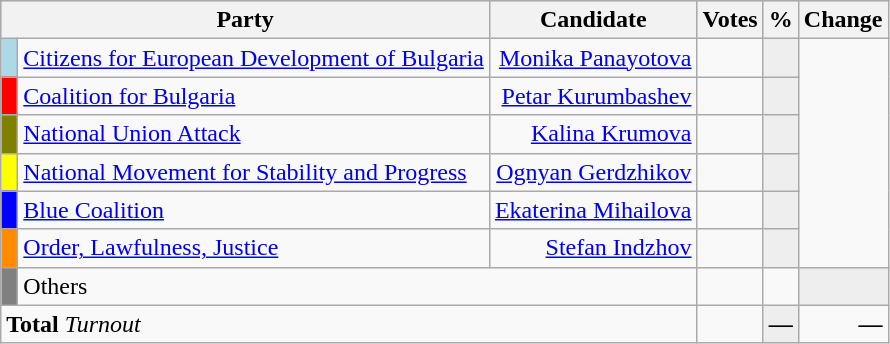<table class="wikitable" border="1">
<tr style="background-color:#C9C9C9">
<th align=left colspan=2 valign=top>Party</th>
<th align-right>Candidate</th>
<th align-right>Votes</th>
<th align=right>%</th>
<th align=right>Change</th>
</tr>
<tr>
<td bgcolor="lightblue"> </td>
<td align=left><a href='#'>Citizens for European Development of Bulgaria</a></td>
<td align=right><a href='#'>Monika Panayotova</a></td>
<td align=right></td>
<td align=right style="background-color:#EEEEEE"></td>
</tr>
<tr>
<td bgcolor="red"> </td>
<td align=left><a href='#'>Coalition for Bulgaria</a></td>
<td align=right><a href='#'>Petar Kurumbashev</a></td>
<td align=right></td>
<td align=right style="background-color:#EEEEEE"></td>
</tr>
<tr>
<td bgcolor="#808000"> </td>
<td align=left><a href='#'>National Union Attack</a></td>
<td align=right><a href='#'>Kalina Krumova</a></td>
<td align=right></td>
<td align=right style="background-color:#EEEEEE"></td>
</tr>
<tr>
<td bgcolor="yellow"> </td>
<td align=left><a href='#'>National Movement for Stability and Progress</a></td>
<td align=right><a href='#'>Ognyan Gerdzhikov</a></td>
<td align=right></td>
<td align=right style="background-color:#EEEEEE"></td>
</tr>
<tr>
<td bgcolor="blue"> </td>
<td align=left><a href='#'>Blue Coalition</a></td>
<td align=right><a href='#'>Ekaterina Mihailova</a></td>
<td align=right></td>
<td align=right style="background-color:#EEEEEE"></td>
</tr>
<tr>
<td bgcolor="darkorange"> </td>
<td align=left><a href='#'>Order, Lawfulness, Justice</a></td>
<td align=right><a href='#'>Stefan Indzhov</a></td>
<td align=right></td>
<td align=right style="background-color:#EEEEEE"></td>
</tr>
<tr>
<td bgcolor="grey"> </td>
<td align=left colspan=2>Others</td>
<td align=right></td>
<td align=right></td>
<td align=right style="background-color:#EEEEEE"></td>
</tr>
<tr>
<td align=left colspan=3><strong>Total</strong>      <em> Turnout</em></td>
<td align=right></td>
<td align=right style="background-color:#EEEEEE"><strong>—</strong></td>
<td align=right><strong>—</strong></td>
</tr>
</table>
